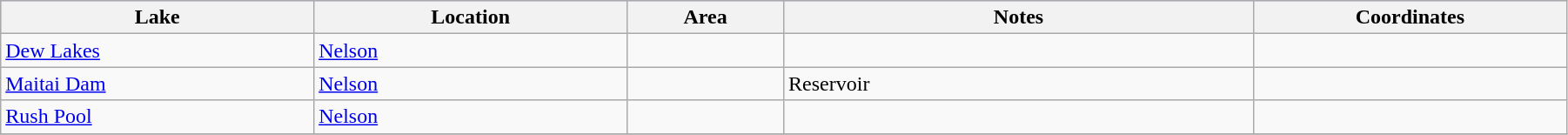<table class="wikitable sortable" width=95%>
<tr bgcolor=#99CCFF>
<th width=20%>Lake</th>
<th width=20%>Location</th>
<th width=10%;data-sort-type="number">Area</th>
<th width=30%>Notes</th>
<th width=20%>Coordinates</th>
</tr>
<tr>
<td><a href='#'>Dew Lakes</a></td>
<td><a href='#'>Nelson</a></td>
<td></td>
<td></td>
<td></td>
</tr>
<tr>
<td><a href='#'>Maitai Dam</a></td>
<td><a href='#'>Nelson</a></td>
<td></td>
<td>Reservoir</td>
<td></td>
</tr>
<tr>
<td><a href='#'>Rush Pool</a></td>
<td><a href='#'>Nelson</a></td>
<td></td>
<td></td>
<td></td>
</tr>
<tr>
</tr>
</table>
